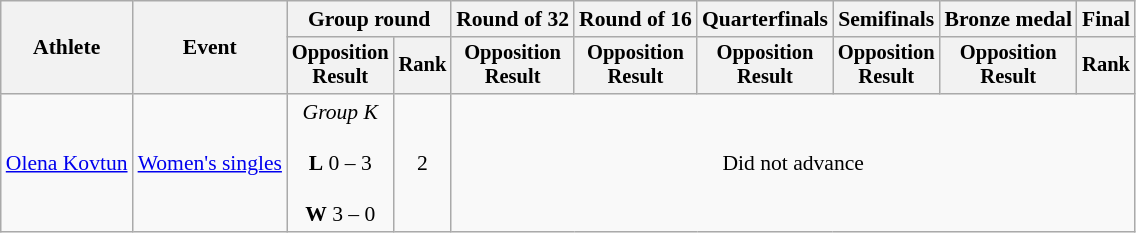<table class="wikitable" style="font-size:90%;">
<tr>
<th rowspan="2">Athlete</th>
<th rowspan="2">Event</th>
<th colspan="2">Group round</th>
<th>Round of 32</th>
<th>Round of 16</th>
<th>Quarterfinals</th>
<th>Semifinals</th>
<th>Bronze medal</th>
<th colspan=2>Final</th>
</tr>
<tr style="font-size:95%">
<th>Opposition<br>Result</th>
<th>Rank</th>
<th>Opposition<br>Result</th>
<th>Opposition<br>Result</th>
<th>Opposition<br>Result</th>
<th>Opposition<br>Result</th>
<th>Opposition<br>Result</th>
<th>Rank</th>
</tr>
<tr align=center>
<td align=left><a href='#'>Olena Kovtun</a></td>
<td align=left><a href='#'>Women's singles</a></td>
<td align=center><em>Group K</em><br><br><strong>L</strong> 0 – 3<br><br><strong>W</strong> 3 – 0</td>
<td>2</td>
<td colspan=8>Did not advance</td>
</tr>
</table>
